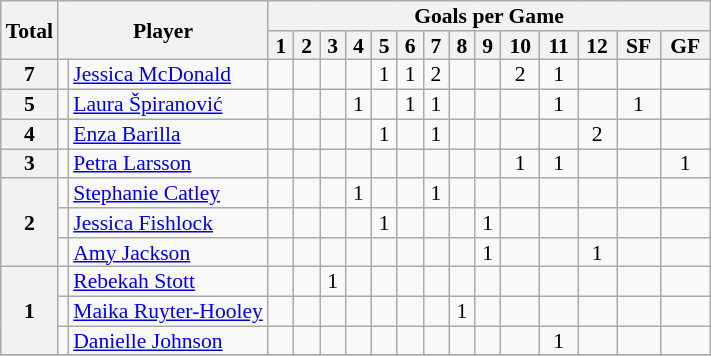<table class="wikitable" style="text-align:center; line-height: 90%; font-size:90%;">
<tr>
<th rowspan=2>Total</th>
<th rowspan=2 colspan=2>Player</th>
<th colspan="14" style="width:288px;">Goals per Game</th>
</tr>
<tr>
<th>1</th>
<th>2</th>
<th>3</th>
<th>4</th>
<th>5</th>
<th>6</th>
<th>7</th>
<th>8</th>
<th>9</th>
<th>10</th>
<th>11</th>
<th>12</th>
<th>SF</th>
<th>GF</th>
</tr>
<tr>
<th rowspan="1">7</th>
<td></td>
<td style="text-align:left;"><a href='#'>Jessica McDonald</a></td>
<td></td>
<td></td>
<td></td>
<td></td>
<td>1</td>
<td>1</td>
<td>2</td>
<td></td>
<td></td>
<td>2</td>
<td>1</td>
<td></td>
<td></td>
<td></td>
</tr>
<tr>
<th rowspan="1">5</th>
<td></td>
<td style="text-align:left;"><a href='#'>Laura Špiranović</a></td>
<td></td>
<td></td>
<td></td>
<td>1</td>
<td></td>
<td>1</td>
<td>1</td>
<td></td>
<td></td>
<td></td>
<td>1</td>
<td></td>
<td>1</td>
<td></td>
</tr>
<tr>
<th rowspan="1">4</th>
<td></td>
<td style="text-align:left;"><a href='#'>Enza Barilla</a></td>
<td></td>
<td></td>
<td></td>
<td></td>
<td>1</td>
<td></td>
<td>1</td>
<td></td>
<td></td>
<td></td>
<td></td>
<td>2</td>
<td></td>
<td></td>
</tr>
<tr>
<th rowspan="1">3</th>
<td></td>
<td style="text-align:left;"><a href='#'>Petra Larsson</a></td>
<td></td>
<td></td>
<td></td>
<td></td>
<td></td>
<td></td>
<td></td>
<td></td>
<td></td>
<td>1</td>
<td>1</td>
<td></td>
<td></td>
<td>1</td>
</tr>
<tr>
<th rowspan="3">2</th>
<td></td>
<td style="text-align:left;"><a href='#'>Stephanie Catley</a></td>
<td></td>
<td></td>
<td></td>
<td>1</td>
<td></td>
<td></td>
<td>1</td>
<td></td>
<td></td>
<td></td>
<td></td>
<td></td>
<td></td>
<td></td>
</tr>
<tr>
<td></td>
<td style="text-align:left;"><a href='#'>Jessica Fishlock</a></td>
<td></td>
<td></td>
<td></td>
<td></td>
<td>1</td>
<td></td>
<td></td>
<td></td>
<td>1</td>
<td></td>
<td></td>
<td></td>
<td></td>
<td></td>
</tr>
<tr>
<td></td>
<td style="text-align:left;"><a href='#'>Amy Jackson</a></td>
<td></td>
<td></td>
<td></td>
<td></td>
<td></td>
<td></td>
<td></td>
<td></td>
<td>1</td>
<td></td>
<td></td>
<td>1</td>
<td></td>
<td></td>
</tr>
<tr>
<th rowspan="3">1</th>
<td></td>
<td style="text-align:left;"><a href='#'>Rebekah Stott</a></td>
<td></td>
<td></td>
<td>1</td>
<td></td>
<td></td>
<td></td>
<td></td>
<td></td>
<td></td>
<td></td>
<td></td>
<td></td>
<td></td>
<td></td>
</tr>
<tr>
<td></td>
<td style="text-align:left;"><a href='#'>Maika Ruyter-Hooley</a></td>
<td></td>
<td></td>
<td></td>
<td></td>
<td></td>
<td></td>
<td></td>
<td>1</td>
<td></td>
<td></td>
<td></td>
<td></td>
<td></td>
<td></td>
</tr>
<tr>
<td></td>
<td style="text-align:left;"><a href='#'>Danielle Johnson</a></td>
<td></td>
<td></td>
<td></td>
<td></td>
<td></td>
<td></td>
<td></td>
<td></td>
<td></td>
<td></td>
<td>1</td>
<td></td>
<td></td>
<td></td>
</tr>
<tr>
</tr>
</table>
